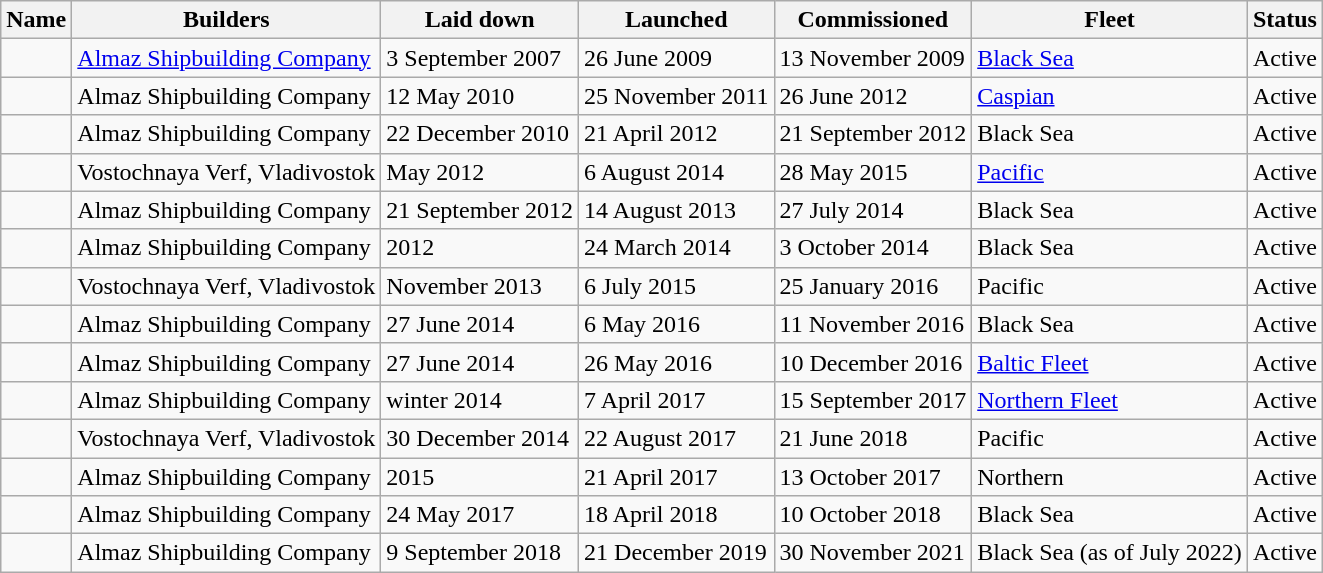<table class="wikitable">
<tr>
<th>Name</th>
<th>Builders</th>
<th>Laid down</th>
<th>Launched</th>
<th>Commissioned</th>
<th>Fleet</th>
<th>Status</th>
</tr>
<tr>
<td></td>
<td><a href='#'>Almaz Shipbuilding Company</a></td>
<td>3 September 2007</td>
<td>26 June 2009</td>
<td>13 November 2009</td>
<td><a href='#'>Black Sea</a></td>
<td>Active</td>
</tr>
<tr>
<td></td>
<td>Almaz Shipbuilding Company</td>
<td>12 May 2010</td>
<td>25 November 2011</td>
<td>26 June 2012</td>
<td><a href='#'>Caspian</a></td>
<td>Active</td>
</tr>
<tr>
<td></td>
<td>Almaz Shipbuilding Company</td>
<td>22 December 2010</td>
<td>21 April 2012</td>
<td>21 September 2012</td>
<td>Black Sea</td>
<td>Active</td>
</tr>
<tr>
<td></td>
<td>Vostochnaya Verf, Vladivostok</td>
<td>May 2012</td>
<td>6 August 2014</td>
<td>28 May 2015</td>
<td><a href='#'>Pacific</a></td>
<td>Active</td>
</tr>
<tr>
<td></td>
<td>Almaz Shipbuilding Company</td>
<td>21 September 2012</td>
<td>14 August 2013</td>
<td>27 July 2014</td>
<td>Black Sea</td>
<td>Active</td>
</tr>
<tr>
<td></td>
<td>Almaz Shipbuilding Company</td>
<td>2012</td>
<td>24 March 2014</td>
<td>3 October 2014</td>
<td>Black Sea</td>
<td>Active</td>
</tr>
<tr>
<td></td>
<td>Vostochnaya Verf, Vladivostok</td>
<td>November 2013</td>
<td>6 July 2015</td>
<td>25 January 2016</td>
<td>Pacific</td>
<td>Active</td>
</tr>
<tr>
<td></td>
<td>Almaz Shipbuilding Company</td>
<td>27 June 2014</td>
<td>6 May 2016</td>
<td>11 November 2016</td>
<td>Black Sea</td>
<td>Active</td>
</tr>
<tr>
<td></td>
<td>Almaz Shipbuilding Company</td>
<td>27 June 2014</td>
<td>26 May 2016</td>
<td>10 December 2016</td>
<td><a href='#'>Baltic Fleet</a></td>
<td>Active</td>
</tr>
<tr>
<td></td>
<td>Almaz Shipbuilding Company</td>
<td>winter 2014</td>
<td>7 April 2017</td>
<td>15 September 2017</td>
<td><a href='#'>Northern Fleet</a></td>
<td>Active</td>
</tr>
<tr>
<td></td>
<td>Vostochnaya Verf, Vladivostok</td>
<td>30 December 2014</td>
<td>22 August 2017</td>
<td>21 June 2018</td>
<td>Pacific</td>
<td>Active</td>
</tr>
<tr>
<td></td>
<td>Almaz Shipbuilding Company</td>
<td>2015</td>
<td>21 April 2017</td>
<td>13 October 2017</td>
<td>Northern</td>
<td>Active</td>
</tr>
<tr>
<td></td>
<td>Almaz Shipbuilding Company</td>
<td>24 May 2017</td>
<td>18 April 2018</td>
<td>10 October 2018</td>
<td>Black Sea</td>
<td>Active</td>
</tr>
<tr>
<td></td>
<td>Almaz Shipbuilding Company</td>
<td>9 September 2018</td>
<td>21 December 2019</td>
<td>30 November 2021</td>
<td>Black Sea (as of July 2022)</td>
<td>Active</td>
</tr>
</table>
